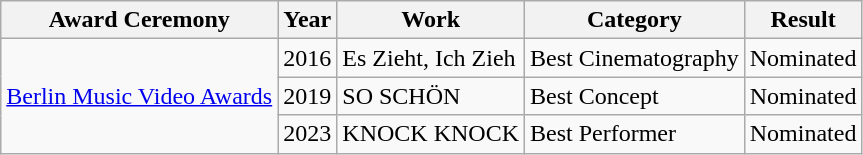<table class="wikitable">
<tr>
<th>Award Ceremony</th>
<th>Year</th>
<th>Work</th>
<th>Category</th>
<th>Result</th>
</tr>
<tr>
<td rowspan="3"><a href='#'>Berlin Music Video Awards</a></td>
<td>2016</td>
<td>Es Zieht, Ich Zieh</td>
<td>Best Cinematography</td>
<td>Nominated</td>
</tr>
<tr>
<td>2019</td>
<td>SO SCHÖN</td>
<td>Best Concept</td>
<td>Nominated</td>
</tr>
<tr>
<td>2023</td>
<td>KNOCK KNOCK</td>
<td>Best Performer</td>
<td>Nominated</td>
</tr>
</table>
